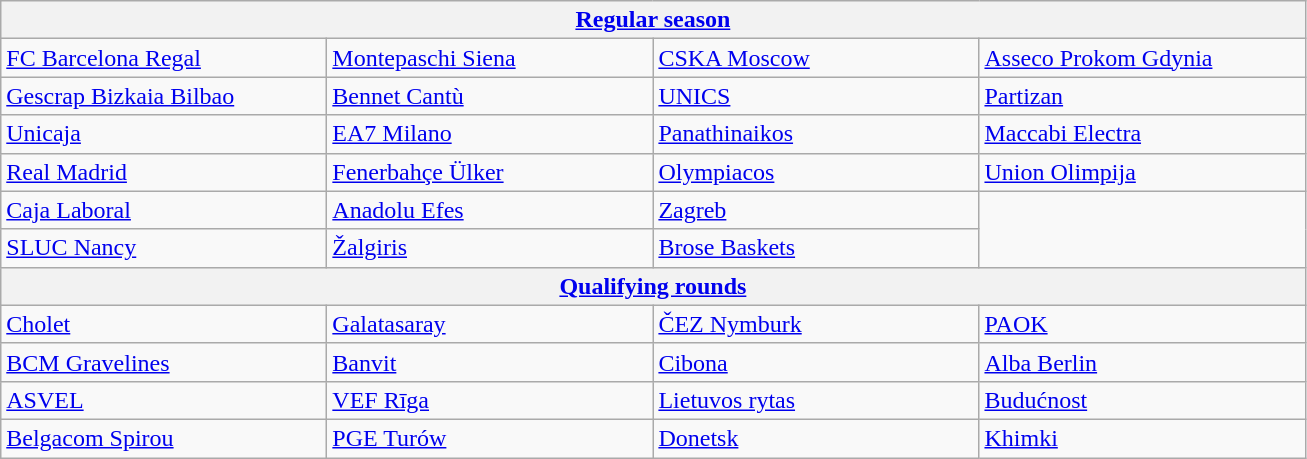<table class="wikitable">
<tr>
<th colspan=4><a href='#'>Regular season</a></th>
</tr>
<tr>
<td width=210> <a href='#'>FC Barcelona Regal</a> </td>
<td width=210> <a href='#'>Montepaschi Siena</a> </td>
<td width=210> <a href='#'>CSKA Moscow</a> </td>
<td width=210> <a href='#'>Asseco Prokom Gdynia</a> </td>
</tr>
<tr>
<td width=210> <a href='#'>Gescrap Bizkaia Bilbao</a> </td>
<td width=210> <a href='#'>Bennet Cantù</a> </td>
<td width=210> <a href='#'>UNICS</a> </td>
<td width=210> <a href='#'>Partizan</a> </td>
</tr>
<tr>
<td width=210> <a href='#'>Unicaja</a> </td>
<td width=210> <a href='#'>EA7 Milano</a> </td>
<td width=210> <a href='#'>Panathinaikos</a> </td>
<td width=210> <a href='#'>Maccabi Electra</a> </td>
</tr>
<tr>
<td width=210> <a href='#'>Real Madrid</a> </td>
<td width=210> <a href='#'>Fenerbahçe Ülker</a> </td>
<td width=210> <a href='#'>Olympiacos</a> </td>
<td width=210> <a href='#'>Union Olimpija</a> </td>
</tr>
<tr>
<td width=210> <a href='#'>Caja Laboral</a> </td>
<td width=210> <a href='#'>Anadolu Efes</a> </td>
<td width=210> <a href='#'>Zagreb</a> </td>
<td rowspan=2></td>
</tr>
<tr>
<td width=210> <a href='#'>SLUC Nancy</a> </td>
<td width=210> <a href='#'>Žalgiris</a> </td>
<td width=210> <a href='#'>Brose Baskets</a> </td>
</tr>
<tr>
<th colspan=4><a href='#'>Qualifying rounds</a></th>
</tr>
<tr>
<td width=210> <a href='#'>Cholet</a> </td>
<td width=210> <a href='#'>Galatasaray</a> </td>
<td width=210> <a href='#'>ČEZ Nymburk</a> </td>
<td width=210> <a href='#'>PAOK</a> </td>
</tr>
<tr>
<td width=210> <a href='#'>BCM Gravelines</a> </td>
<td width=210> <a href='#'>Banvit</a> </td>
<td width=210> <a href='#'>Cibona</a> </td>
<td width=210> <a href='#'>Alba Berlin</a> </td>
</tr>
<tr>
<td width=210> <a href='#'>ASVEL</a> </td>
<td width=210> <a href='#'>VEF Rīga</a> </td>
<td width=210> <a href='#'>Lietuvos rytas</a> </td>
<td width=210> <a href='#'>Budućnost</a> </td>
</tr>
<tr>
<td width=210> <a href='#'>Belgacom Spirou</a> </td>
<td width=210> <a href='#'>PGE Turów</a> </td>
<td width=210> <a href='#'>Donetsk</a> </td>
<td width=210> <a href='#'>Khimki</a> </td>
</tr>
</table>
